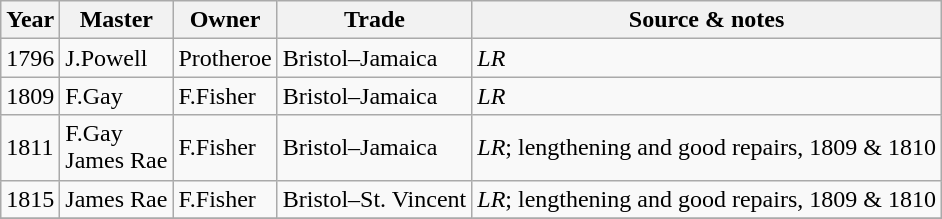<table class=" wikitable">
<tr>
<th>Year</th>
<th>Master</th>
<th>Owner</th>
<th>Trade</th>
<th>Source & notes</th>
</tr>
<tr>
<td>1796</td>
<td>J.Powell</td>
<td>Protheroe</td>
<td>Bristol–Jamaica</td>
<td><em>LR</em></td>
</tr>
<tr>
<td>1809</td>
<td>F.Gay</td>
<td>F.Fisher</td>
<td>Bristol–Jamaica</td>
<td><em>LR</em></td>
</tr>
<tr>
<td>1811</td>
<td>F.Gay<br>James Rae</td>
<td>F.Fisher</td>
<td>Bristol–Jamaica</td>
<td><em>LR</em>; lengthening and good repairs, 1809 & 1810</td>
</tr>
<tr>
<td>1815</td>
<td>James Rae</td>
<td>F.Fisher</td>
<td>Bristol–St. Vincent</td>
<td><em>LR</em>; lengthening and good repairs, 1809 & 1810</td>
</tr>
<tr>
</tr>
</table>
